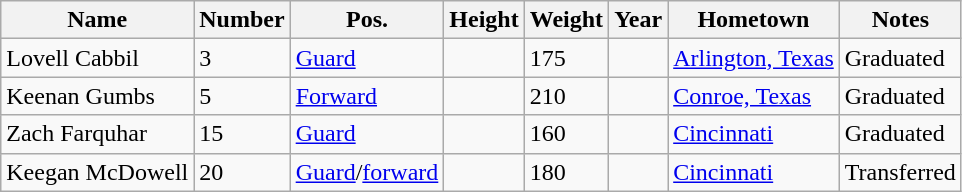<table class="wikitable sortable" border="1">
<tr>
<th>Name</th>
<th>Number</th>
<th>Pos.</th>
<th>Height</th>
<th>Weight</th>
<th>Year</th>
<th>Hometown</th>
<th class="unsortable">Notes</th>
</tr>
<tr>
<td sortname>Lovell Cabbil</td>
<td>3</td>
<td><a href='#'>Guard</a></td>
<td></td>
<td>175</td>
<td></td>
<td><a href='#'>Arlington, Texas</a></td>
<td>Graduated</td>
</tr>
<tr>
<td sortname>Keenan Gumbs</td>
<td>5</td>
<td><a href='#'>Forward</a></td>
<td></td>
<td>210</td>
<td></td>
<td><a href='#'>Conroe, Texas</a></td>
<td>Graduated</td>
</tr>
<tr>
<td sortname>Zach Farquhar</td>
<td>15</td>
<td><a href='#'>Guard</a></td>
<td></td>
<td>160</td>
<td></td>
<td><a href='#'>Cincinnati</a></td>
<td>Graduated</td>
</tr>
<tr>
<td sortname>Keegan McDowell</td>
<td>20</td>
<td><a href='#'>Guard</a>/<a href='#'>forward</a></td>
<td></td>
<td>180</td>
<td></td>
<td><a href='#'>Cincinnati</a></td>
<td>Transferred</td>
</tr>
</table>
